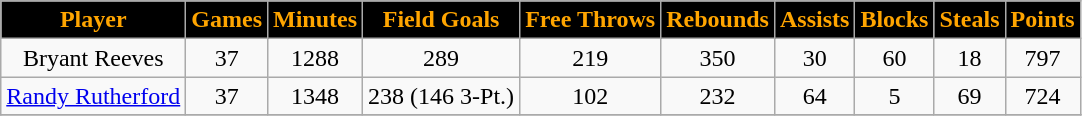<table class="wikitable">
<tr>
<th style="background:black;color:orange;">Player</th>
<th style="background:black;color:orange;">Games</th>
<th style="background:black;color:orange;">Minutes</th>
<th style="background:black;color:orange;">Field Goals</th>
<th style="background:black;color:orange;">Free Throws</th>
<th style="background:black;color:orange;">Rebounds</th>
<th style="background:black;color:orange;">Assists</th>
<th style="background:black;color:orange;">Blocks</th>
<th style="background:black;color:orange;">Steals</th>
<th style="background:black;color:orange;">Points</th>
</tr>
<tr align="center">
<td>Bryant Reeves</td>
<td>37</td>
<td>1288</td>
<td>289</td>
<td>219</td>
<td>350</td>
<td>30</td>
<td>60</td>
<td>18</td>
<td>797</td>
</tr>
<tr align="center">
<td><a href='#'>Randy Rutherford</a></td>
<td>37</td>
<td>1348</td>
<td>238 (146 3-Pt.)</td>
<td>102</td>
<td>232</td>
<td>64</td>
<td>5</td>
<td>69</td>
<td>724</td>
</tr>
<tr align="center">
</tr>
</table>
